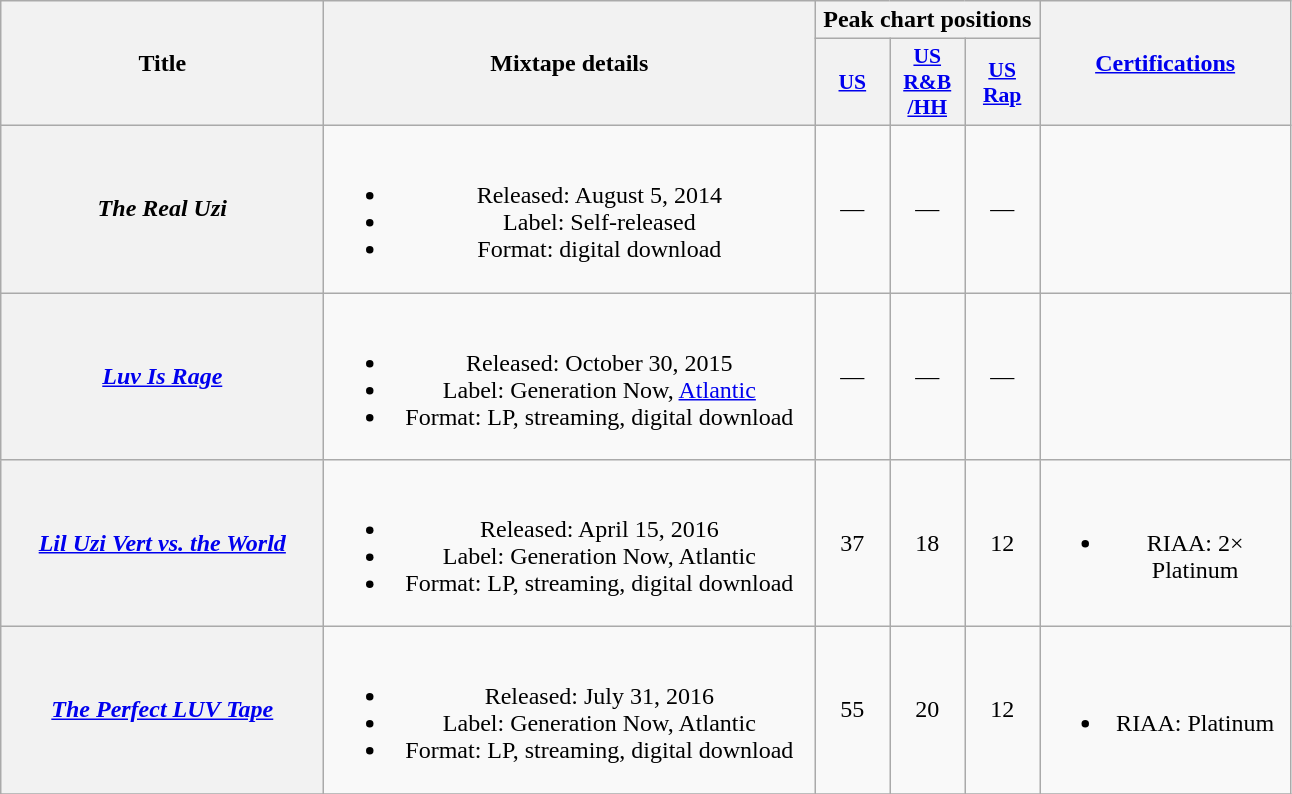<table class="wikitable plainrowheaders" style="text-align:center;">
<tr>
<th scope="col" rowspan="2" style="width:13em;">Title</th>
<th scope="col" rowspan="2" style="width:20em;">Mixtape details</th>
<th scope="col" colspan="3">Peak chart positions</th>
<th scope="col" rowspan="2" style="width:10em;"><a href='#'>Certifications</a></th>
</tr>
<tr>
<th scope="col" style="width:3em;font-size:90%;"><a href='#'>US</a><br></th>
<th scope="col" style="width:3em;font-size:90%;"><a href='#'>US<br>R&B<br>/HH</a><br></th>
<th scope="col" style="width:3em;font-size:90%;"><a href='#'>US Rap</a><br></th>
</tr>
<tr>
<th scope="row"><em>The Real Uzi</em></th>
<td><br><ul><li>Released: August 5, 2014</li><li>Label: Self-released</li><li>Format: digital download</li></ul></td>
<td>—</td>
<td>—</td>
<td>—</td>
<td></td>
</tr>
<tr>
<th scope="row"><em><a href='#'>Luv Is Rage</a></em></th>
<td><br><ul><li>Released: October 30, 2015</li><li>Label: Generation Now, <a href='#'>Atlantic</a></li><li>Format: LP, streaming, digital download</li></ul></td>
<td>—</td>
<td>—</td>
<td>—</td>
<td></td>
</tr>
<tr>
<th scope="row"><em><a href='#'>Lil Uzi Vert vs. the World</a></em></th>
<td><br><ul><li>Released: April 15, 2016</li><li>Label: Generation Now, Atlantic</li><li>Format: LP, streaming, digital download</li></ul></td>
<td>37</td>
<td>18</td>
<td>12</td>
<td><br><ul><li>RIAA: 2× Platinum</li></ul></td>
</tr>
<tr>
<th scope="row"><em><a href='#'>The Perfect LUV Tape</a></em></th>
<td><br><ul><li>Released: July 31, 2016</li><li>Label: Generation Now, Atlantic</li><li>Format: LP, streaming, digital download</li></ul></td>
<td>55</td>
<td>20</td>
<td>12</td>
<td><br><ul><li>RIAA: Platinum</li></ul></td>
</tr>
<tr>
</tr>
</table>
